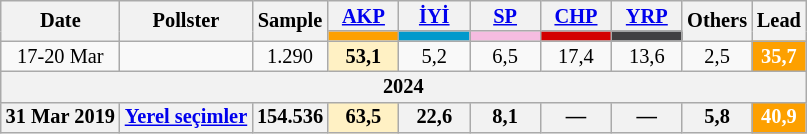<table class="wikitable mw-collapsible" style="text-align:center; font-size:85%; line-height:14px;">
<tr>
<th rowspan="2">Date</th>
<th rowspan="2">Pollster</th>
<th rowspan="2">Sample</th>
<th style="width:3em;"><a href='#'>AKP</a></th>
<th style="width:3em;"><a href='#'>İYİ</a></th>
<th style="width:3em;"><a href='#'>SP</a></th>
<th style="width:3em;"><a href='#'>CHP</a></th>
<th style="width:3em;"><a href='#'>YRP</a></th>
<th rowspan="2">Others</th>
<th rowspan="2">Lead</th>
</tr>
<tr>
<th style="background:#fda000;"></th>
<th style="background:#0099cc;"></th>
<th style="background:#F5BCE0;"></th>
<th style="background:#d40000;"></th>
<th style="background:#414042;"></th>
</tr>
<tr>
<td>17-20 Mar</td>
<td></td>
<td>1.290</td>
<td style="background:#FFF1C4"><strong>53,1</strong></td>
<td>5,2</td>
<td>6,5</td>
<td>17,4</td>
<td>13,6</td>
<td>2,5</td>
<th style="background:#fda000; color:white;">35,7</th>
</tr>
<tr>
<th colspan="10">2024</th>
</tr>
<tr>
<th>31 Mar 2019</th>
<th><a href='#'>Yerel seçimler</a></th>
<th>154.536</th>
<th style="background:#FFF1C4">63,5</th>
<th>22,6</th>
<th>8,1</th>
<th>—</th>
<th>—</th>
<th>5,8</th>
<th style="background:#fda000; color:white;">40,9</th>
</tr>
</table>
